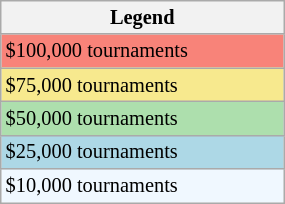<table class="wikitable" style="font-size:85%;" width=15%>
<tr>
<th>Legend</th>
</tr>
<tr bgcolor="#F88379">
<td>$100,000 tournaments</td>
</tr>
<tr bgcolor="#F7E98E">
<td>$75,000 tournaments</td>
</tr>
<tr bgcolor="#ADDFAD">
<td>$50,000 tournaments</td>
</tr>
<tr bgcolor="lightblue">
<td>$25,000 tournaments</td>
</tr>
<tr bgcolor="#f0f8ff">
<td>$10,000 tournaments</td>
</tr>
</table>
